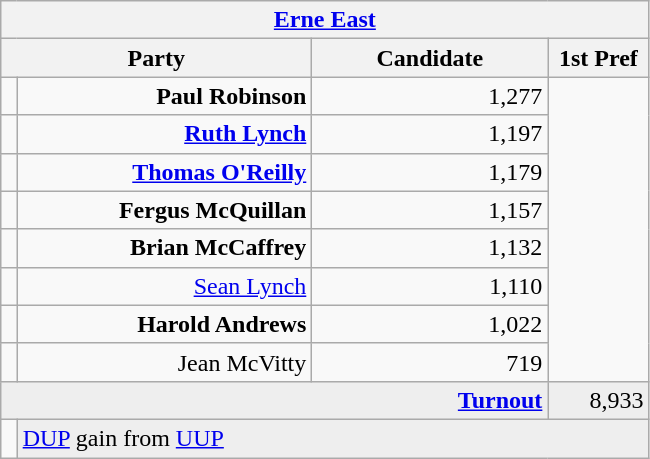<table class="wikitable">
<tr>
<th colspan="4" align="center"><a href='#'>Erne East</a></th>
</tr>
<tr>
<th colspan="2" align="center" width=200>Party</th>
<th width=150>Candidate</th>
<th width=60>1st Pref</th>
</tr>
<tr>
<td></td>
<td align="right"><strong>Paul Robinson</strong></td>
<td align="right">1,277</td>
</tr>
<tr>
<td></td>
<td align="right"><strong><a href='#'>Ruth Lynch</a></strong></td>
<td align="right">1,197</td>
</tr>
<tr>
<td></td>
<td align="right"><strong><a href='#'>Thomas O'Reilly</a></strong></td>
<td align="right">1,179</td>
</tr>
<tr>
<td></td>
<td align="right"><strong>Fergus McQuillan</strong></td>
<td align="right">1,157</td>
</tr>
<tr>
<td></td>
<td align="right"><strong>Brian McCaffrey</strong></td>
<td align="right">1,132</td>
</tr>
<tr>
<td></td>
<td align="right"><a href='#'>Sean Lynch</a></td>
<td align="right">1,110</td>
</tr>
<tr>
<td></td>
<td align="right"><strong>Harold Andrews</strong></td>
<td align="right">1,022</td>
</tr>
<tr>
<td></td>
<td align="right">Jean McVitty</td>
<td align="right">719</td>
</tr>
<tr bgcolor="EEEEEE">
<td colspan=3 align="right"><strong><a href='#'>Turnout</a></strong></td>
<td align="right">8,933</td>
</tr>
<tr>
<td bgcolor=></td>
<td colspan=3 bgcolor="EEEEEE"><a href='#'>DUP</a> gain from <a href='#'>UUP</a></td>
</tr>
</table>
